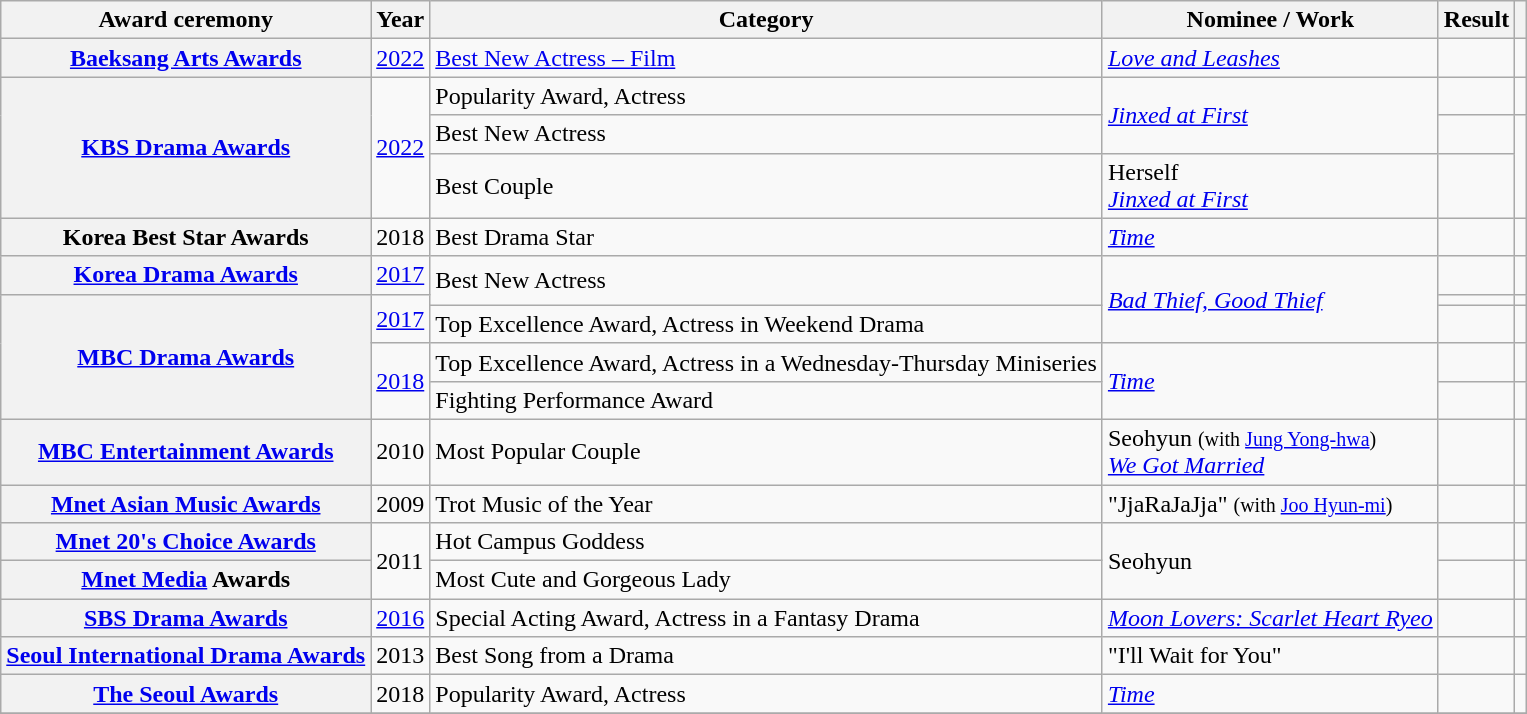<table class="wikitable plainrowheaders sortable">
<tr>
<th scope="col">Award ceremony</th>
<th scope="col">Year</th>
<th scope="col">Category</th>
<th scope="col">Nominee / Work</th>
<th scope="col">Result</th>
<th scope="col" class="unsortable"></th>
</tr>
<tr>
<th scope="row"><a href='#'>Baeksang Arts Awards</a></th>
<td><a href='#'>2022</a></td>
<td><a href='#'>Best New Actress – Film</a></td>
<td><em><a href='#'>Love and Leashes</a></em></td>
<td></td>
<td style="text-align:center"></td>
</tr>
<tr>
<th scope="row"  rowspan="3"><a href='#'>KBS Drama Awards</a></th>
<td rowspan="3"><a href='#'>2022</a></td>
<td>Popularity Award, Actress</td>
<td rowspan="2"><em><a href='#'>Jinxed at First</a></em></td>
<td></td>
<td style="text-align:center"></td>
</tr>
<tr>
<td>Best New Actress</td>
<td></td>
<td rowspan="2" style="text-align:center"></td>
</tr>
<tr>
<td>Best Couple</td>
<td>Herself <br><em><a href='#'>Jinxed at First</a></em></td>
<td></td>
</tr>
<tr>
<th scope="row">Korea Best Star Awards</th>
<td>2018</td>
<td>Best Drama Star</td>
<td><em><a href='#'>Time</a></em></td>
<td></td>
<td style="text-align:center"></td>
</tr>
<tr>
<th scope="row"><a href='#'>Korea Drama Awards</a></th>
<td><a href='#'>2017</a></td>
<td rowspan="2">Best New Actress</td>
<td rowspan="3"><em><a href='#'>Bad Thief, Good Thief</a></em></td>
<td></td>
<td></td>
</tr>
<tr>
<th scope="row"  rowspan="4"><a href='#'>MBC Drama Awards</a></th>
<td rowspan="2"><a href='#'>2017</a></td>
<td></td>
<td style="text-align:center"></td>
</tr>
<tr>
<td>Top Excellence Award, Actress in Weekend Drama</td>
<td></td>
<td></td>
</tr>
<tr>
<td rowspan="2"><a href='#'>2018</a></td>
<td>Top Excellence Award, Actress in a Wednesday-Thursday Miniseries</td>
<td rowspan="2"><em><a href='#'>Time</a></em></td>
<td></td>
<td style="text-align:center"></td>
</tr>
<tr>
<td>Fighting Performance Award</td>
<td></td>
<td style="text-align:center"></td>
</tr>
<tr>
<th scope="row" rowspan="1"><a href='#'>MBC Entertainment Awards</a></th>
<td>2010</td>
<td>Most Popular Couple</td>
<td>Seohyun <small>(with <a href='#'>Jung Yong-hwa</a>)</small> <br> <em><a href='#'>We Got Married</a></em></td>
<td></td>
<td style="text-align:center"></td>
</tr>
<tr>
<th scope="row"><a href='#'>Mnet Asian Music Awards</a></th>
<td>2009</td>
<td>Trot Music of the Year</td>
<td>"JjaRaJaJja" <small>(with <a href='#'>Joo Hyun-mi</a>)</small></td>
<td></td>
<td style="text-align:center"></td>
</tr>
<tr>
<th scope="row"><a href='#'>Mnet 20's Choice Awards</a></th>
<td rowspan="2">2011</td>
<td>Hot Campus Goddess</td>
<td rowspan="2">Seohyun</td>
<td></td>
<td></td>
</tr>
<tr>
<th scope="row"><a href='#'>Mnet Media</a> Awards</th>
<td>Most Cute and Gorgeous Lady</td>
<td></td>
<td></td>
</tr>
<tr>
<th scope="row"  rowspan="1"><a href='#'>SBS Drama Awards</a></th>
<td><a href='#'>2016</a></td>
<td>Special Acting Award, Actress in a Fantasy Drama</td>
<td><em><a href='#'>Moon Lovers: Scarlet Heart Ryeo</a></em></td>
<td></td>
<td style="text-align:center"></td>
</tr>
<tr>
<th scope="row"><a href='#'>Seoul International Drama Awards</a></th>
<td>2013</td>
<td>Best Song from a Drama</td>
<td>"I'll Wait for You"</td>
<td></td>
<td style="text-align:center"></td>
</tr>
<tr>
<th scope="row"><a href='#'>The Seoul Awards</a></th>
<td>2018</td>
<td>Popularity Award, Actress</td>
<td rowspan="1"><em><a href='#'>Time</a></em></td>
<td></td>
<td style="text-align:center"></td>
</tr>
<tr>
</tr>
</table>
